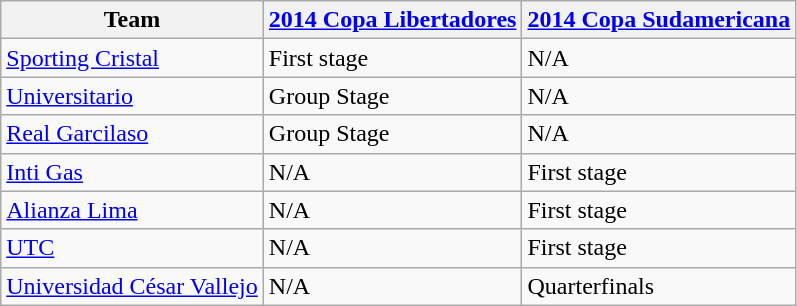<table class="wikitable">
<tr>
<th>Team</th>
<th><a href='#'>2014 Copa Libertadores</a></th>
<th><a href='#'>2014 Copa Sudamericana</a></th>
</tr>
<tr>
<td><a href='#'>Sporting Cristal</a></td>
<td>First stage</td>
<td>N/A</td>
</tr>
<tr>
<td><a href='#'>Universitario</a></td>
<td>Group Stage</td>
<td>N/A</td>
</tr>
<tr>
<td><a href='#'>Real Garcilaso</a></td>
<td>Group Stage</td>
<td>N/A</td>
</tr>
<tr>
<td><a href='#'>Inti Gas</a></td>
<td>N/A</td>
<td>First stage</td>
</tr>
<tr>
<td><a href='#'>Alianza Lima</a></td>
<td>N/A</td>
<td>First stage</td>
</tr>
<tr>
<td><a href='#'>UTC</a></td>
<td>N/A</td>
<td>First stage</td>
</tr>
<tr>
<td><a href='#'>Universidad César Vallejo</a></td>
<td>N/A</td>
<td>Quarterfinals</td>
</tr>
</table>
